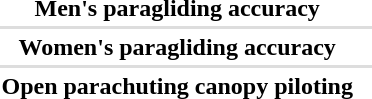<table>
<tr>
<th scope="row">Men's paragliding accuracy</th>
<td></td>
<td></td>
<td></td>
</tr>
<tr bgcolor=#DDDDDD>
<td colspan=4></td>
</tr>
<tr>
<th scope="row">Women's paragliding accuracy</th>
<td></td>
<td></td>
<td></td>
</tr>
<tr bgcolor=#DDDDDD>
<td colspan=4></td>
</tr>
<tr>
<th scope="row">Open parachuting canopy piloting</th>
<td></td>
<td></td>
<td></td>
</tr>
</table>
